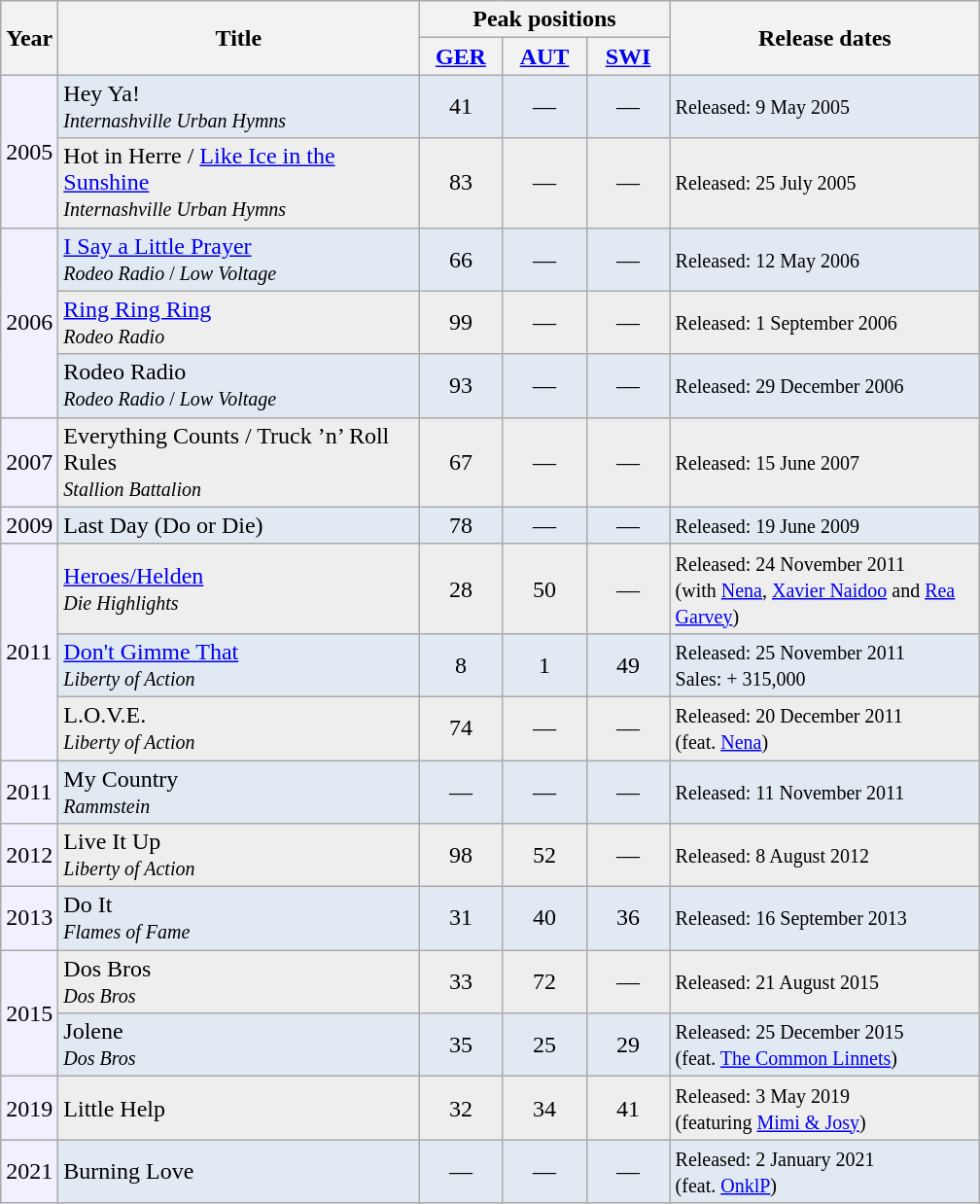<table class="wikitable">
<tr class="hintergrundfarbe8">
<th rowspan="2">Year</th>
<th width="240" rowspan="2">Title</th>
<th colspan="3">Peak positions</th>
<th width="205" rowspan="2">Release dates</th>
</tr>
<tr class="hintergrundfarbe8">
<th width="50"><a href='#'>GER</a></th>
<th width="50"><a href='#'>AUT</a></th>
<th width="50"><a href='#'>SWI</a></th>
</tr>
<tr bgcolor="#E1E9F3">
<td rowspan="2" bgcolor="#f0f0ff">2005</td>
<td>Hey Ya! <br><small><em>Internashville Urban Hymns</em></small></td>
<td align="center" >41</td>
<td align="center" >—</td>
<td align="center" >—</td>
<td><small>Released: 9 May 2005</small></td>
</tr>
<tr bgcolor="#eeeeee">
<td>Hot in Herre / <a href='#'>Like Ice in the Sunshine</a> <br><small><em>Internashville Urban Hymns</em></small></td>
<td align="center" >83</td>
<td align="center" >—</td>
<td align="center" >—</td>
<td><small>Released: 25 July 2005</small></td>
</tr>
<tr bgcolor="#E1E9F3">
<td rowspan="3" bgcolor="#f0f0ff">2006</td>
<td><a href='#'>I Say a Little Prayer</a><br><small><em>Rodeo Radio</em> / <em>Low Voltage</em></small></td>
<td align="center" >66</td>
<td align="center" >—</td>
<td align="center" >—</td>
<td><small>Released: 12 May 2006</small></td>
</tr>
<tr bgcolor="#eeeeee">
<td><a href='#'>Ring Ring Ring</a><br><small><em>Rodeo Radio</em></small></td>
<td align="center" >99</td>
<td align="center" >—</td>
<td align="center" >—</td>
<td><small>Released: 1 September 2006</small></td>
</tr>
<tr bgcolor="#E1E9F3">
<td>Rodeo Radio<br><small><em>Rodeo Radio</em> / <em>Low Voltage</em></small></td>
<td align="center" >93</td>
<td align="center" >—</td>
<td align="center" >—</td>
<td><small>Released: 29 December 2006</small></td>
</tr>
<tr bgcolor="#eeeeee">
<td bgcolor="#f0f0ff">2007</td>
<td>Everything Counts / Truck ’n’ Roll Rules<br><small><em>Stallion Battalion</em></small></td>
<td align="center" >67</td>
<td align="center" >—</td>
<td align="center" >—</td>
<td><small>Released: 15 June 2007</small></td>
</tr>
<tr bgcolor="#E1E9F3">
<td bgcolor="#f0f0ff">2009</td>
<td>Last Day (Do or Die)</td>
<td align="center" >78</td>
<td align="center" >—</td>
<td align="center" >—</td>
<td><small>Released: 19 June 2009</small></td>
</tr>
<tr bgcolor="#eeeeee">
<td rowspan="3" bgcolor="#f0f0ff">2011</td>
<td><a href='#'>Heroes/Helden</a><br><small><em>Die Highlights</em></small></td>
<td align="center" >28</td>
<td align="center" >50</td>
<td align="center" >—</td>
<td><small>Released: 24 November 2011<br> (with <a href='#'>Nena</a>, <a href='#'>Xavier Naidoo</a> and <a href='#'>Rea Garvey</a>)</small></td>
</tr>
<tr bgcolor="#E1E9F3">
<td><a href='#'>Don't Gimme That</a><br><small><em>Liberty of Action</em></small></td>
<td align="center" >8</td>
<td align="center" >1</td>
<td align="center" >49</td>
<td><small>Released: 25 November 2011</small> <small> <br>Sales: + 315,000 </small></td>
</tr>
<tr bgcolor="#eeeeee">
<td>L.O.V.E.<br><small><em>Liberty of Action</em></small></td>
<td align="center" >74</td>
<td align="center" >—</td>
<td align="center" >—</td>
<td><small>Released: 20 December 2011<br>(feat. <a href='#'>Nena</a>)</small></td>
</tr>
<tr bgcolor="#E1E9F3">
<td bgcolor="#f0f0ff">2011</td>
<td>My Country <br><small><em>Rammstein</em></small></td>
<td align="center" >—</td>
<td align="center" >—</td>
<td align="center" >—</td>
<td><small>Released: 11 November 2011</small></td>
</tr>
<tr bgcolor="#eeeeee">
<td bgcolor="#f0f0ff">2012</td>
<td>Live It Up <br><small><em>Liberty of Action</em></small></td>
<td align="center" >98</td>
<td align="center" >52</td>
<td align="center" >—</td>
<td><small>Released: 8 August 2012</small></td>
</tr>
<tr bgcolor="#E1E9F3">
<td bgcolor="#f0f0ff">2013</td>
<td>Do It <br><small><em>Flames of Fame</em></small></td>
<td align="center" >31</td>
<td align="center" >40</td>
<td align="center" >36</td>
<td><small>Released: 16 September 2013</small></td>
</tr>
<tr bgcolor="#eeeeee">
<td rowspan="2" bgcolor="#f0f0ff">2015</td>
<td>Dos Bros <br><small><em>Dos Bros</em></small></td>
<td align="center" >33</td>
<td align="center" >72 </td>
<td align="center" >—</td>
<td><small>Released: 21 August 2015</small></td>
</tr>
<tr bgcolor="#E1E9F3">
<td>Jolene <br><small><em>Dos Bros</em></small></td>
<td align="center" >35</td>
<td align="center" >25</td>
<td align="center" >29</td>
<td><small>Released: 25 December 2015 <br>(feat. <a href='#'>The Common Linnets</a>)</small></td>
</tr>
<tr bgcolor="#eeeeee">
<td bgcolor="#f0f0ff">2019</td>
<td>Little Help</td>
<td align="center" >32</td>
<td align="center" >34</td>
<td align="center" >41</td>
<td><small>Released: 3 May 2019 <br>(featuring <a href='#'>Mimi & Josy</a>)</small></td>
</tr>
<tr bgcolor="#E1E9F3">
<td bgcolor="#f0f0ff">2021</td>
<td>Burning Love</td>
<td align="center" >—</td>
<td align="center" >—</td>
<td align="center" >—</td>
<td><small>Released: 2 January 2021 <br>(feat. <a href='#'>OnklP</a>)</small></td>
</tr>
</table>
